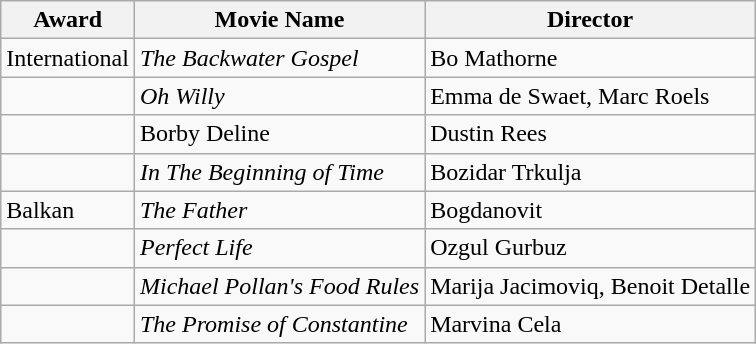<table class="wikitable">
<tr>
<th>Award</th>
<th>Movie Name</th>
<th>Director</th>
</tr>
<tr>
<td>International</td>
<td><em>The Backwater Gospel</em></td>
<td>Bo Mathorne</td>
</tr>
<tr>
<td></td>
<td><em>Oh Willy</em></td>
<td>Emma de Swaet, Marc Roels</td>
</tr>
<tr>
<td></td>
<td>Borby Deline</td>
<td>Dustin Rees</td>
</tr>
<tr>
<td></td>
<td><em>In The Beginning of Time</em></td>
<td>Bozidar Trkulja</td>
</tr>
<tr>
<td>Balkan</td>
<td><em>The Father</em></td>
<td>Bogdanovit</td>
</tr>
<tr>
<td></td>
<td><em>Perfect Life</em></td>
<td>Ozgul Gurbuz</td>
</tr>
<tr>
<td></td>
<td><em>Michael Pollan's Food Rules</em></td>
<td>Marija Jacimoviq, Benoit Detalle</td>
</tr>
<tr>
<td></td>
<td><em>The Promise of Constantine</em></td>
<td>Marvina Cela</td>
</tr>
</table>
